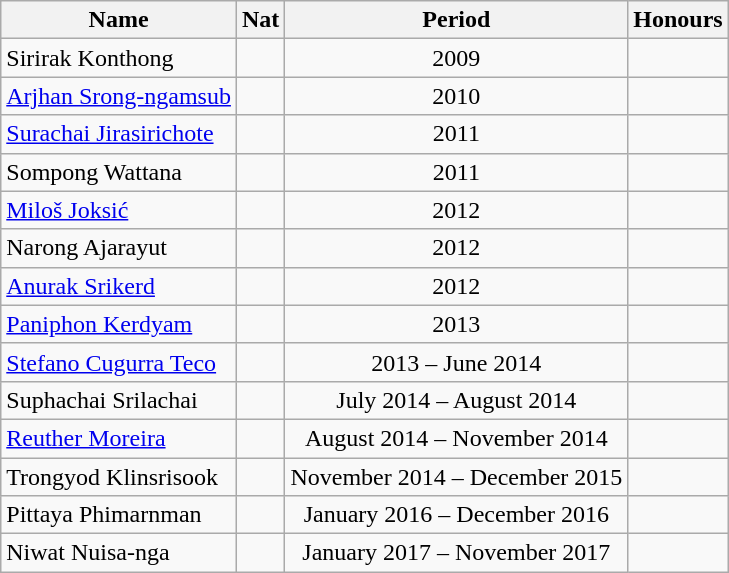<table class="wikitable">
<tr>
<th>Name</th>
<th>Nat</th>
<th>Period</th>
<th>Honours</th>
</tr>
<tr>
<td>Sirirak Konthong</td>
<td align="center"></td>
<td align="center">2009</td>
<td></td>
</tr>
<tr>
<td><a href='#'>Arjhan Srong-ngamsub</a></td>
<td align="center"></td>
<td align="center">2010</td>
<td></td>
</tr>
<tr>
<td><a href='#'>Surachai Jirasirichote</a></td>
<td align="center"></td>
<td align="center">2011</td>
<td></td>
</tr>
<tr>
<td>Sompong Wattana</td>
<td align="center"></td>
<td align="center">2011</td>
<td></td>
</tr>
<tr>
<td><a href='#'>Miloš Joksić</a></td>
<td align="center"></td>
<td align="center">2012</td>
<td></td>
</tr>
<tr>
<td>Narong Ajarayut</td>
<td align="center"></td>
<td align="center">2012</td>
<td></td>
</tr>
<tr>
<td><a href='#'>Anurak Srikerd</a></td>
<td align="center"></td>
<td align="center">2012</td>
<td></td>
</tr>
<tr>
<td><a href='#'>Paniphon Kerdyam</a></td>
<td align="center"></td>
<td align="center">2013</td>
<td></td>
</tr>
<tr>
<td><a href='#'>Stefano Cugurra Teco</a></td>
<td align="center"></td>
<td align="center">2013 – June 2014</td>
<td></td>
</tr>
<tr>
<td>Suphachai Srilachai</td>
<td align="center"></td>
<td align="center">July 2014 – August 2014</td>
<td></td>
</tr>
<tr>
<td><a href='#'>Reuther Moreira</a></td>
<td align="center"></td>
<td align="center">August 2014 – November 2014</td>
<td></td>
</tr>
<tr>
<td>Trongyod Klinsrisook</td>
<td align="center"></td>
<td align="center">November 2014 – December 2015</td>
<td></td>
</tr>
<tr>
<td>Pittaya Phimarnman</td>
<td align="center"></td>
<td align="center">January 2016 – December 2016</td>
<td></td>
</tr>
<tr>
<td>Niwat Nuisa-nga</td>
<td align="center"></td>
<td align="center">January 2017 – November 2017</td>
<td></td>
</tr>
</table>
